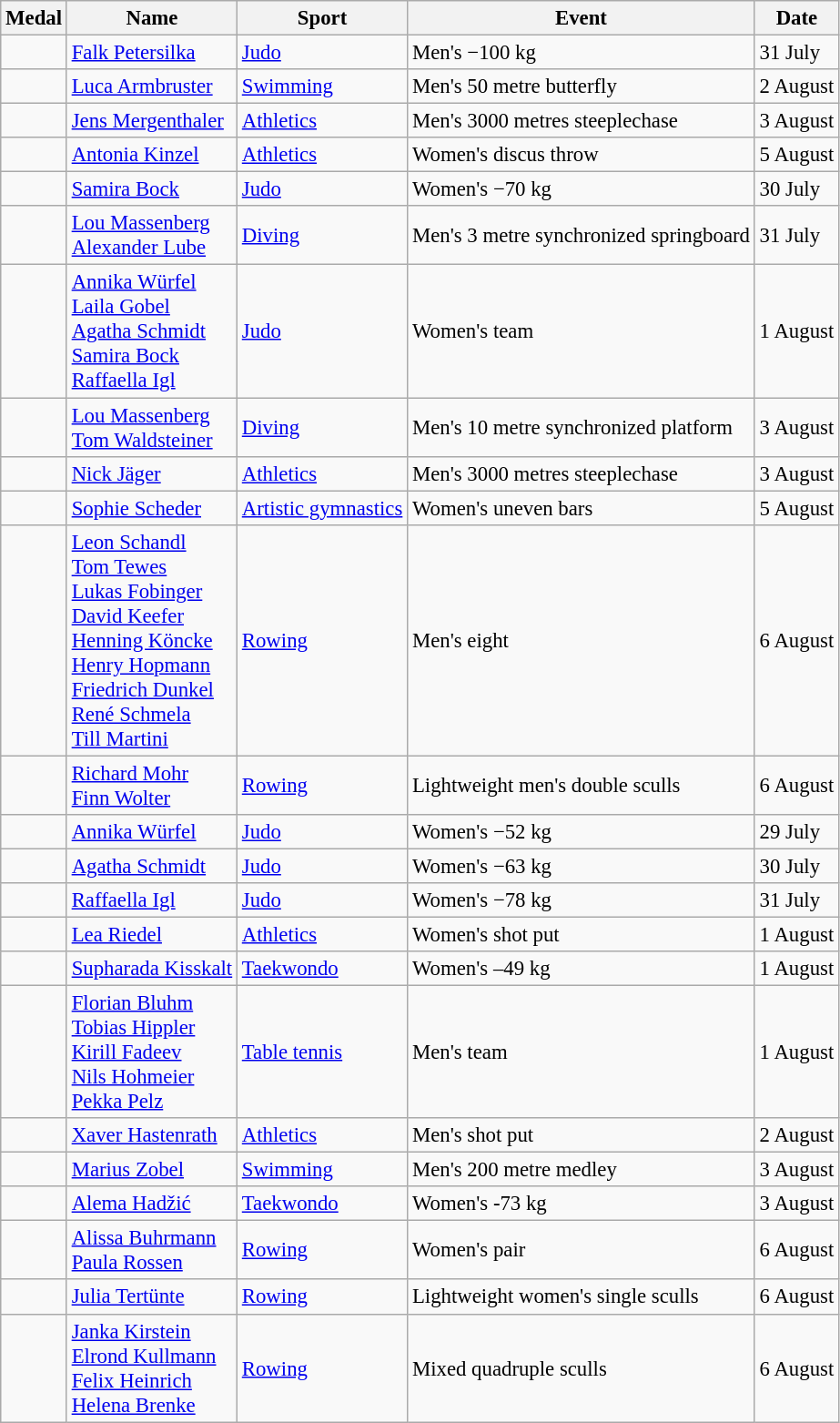<table class="wikitable sortable" style="font-size: 95%;">
<tr>
<th>Medal</th>
<th>Name</th>
<th>Sport</th>
<th>Event</th>
<th>Date</th>
</tr>
<tr>
<td></td>
<td><a href='#'>Falk Petersilka</a></td>
<td><a href='#'>Judo</a></td>
<td>Men's −100 kg</td>
<td>31 July</td>
</tr>
<tr>
<td></td>
<td><a href='#'>Luca Armbruster</a></td>
<td><a href='#'>Swimming</a></td>
<td>Men's 50 metre butterfly</td>
<td>2 August</td>
</tr>
<tr>
<td></td>
<td><a href='#'>Jens Mergenthaler</a></td>
<td><a href='#'>Athletics</a></td>
<td>Men's 3000 metres steeplechase</td>
<td>3 August</td>
</tr>
<tr>
<td></td>
<td><a href='#'>Antonia Kinzel</a></td>
<td><a href='#'>Athletics</a></td>
<td>Women's discus throw</td>
<td>5 August</td>
</tr>
<tr>
<td></td>
<td><a href='#'>Samira Bock</a></td>
<td><a href='#'>Judo</a></td>
<td>Women's −70 kg</td>
<td>30 July</td>
</tr>
<tr>
<td></td>
<td><a href='#'>Lou Massenberg</a><br><a href='#'>Alexander Lube</a></td>
<td><a href='#'>Diving</a></td>
<td>Men's 3 metre synchronized springboard</td>
<td>31 July</td>
</tr>
<tr>
<td></td>
<td><a href='#'>Annika Würfel</a><br><a href='#'>Laila Gobel</a><br><a href='#'>Agatha Schmidt</a><br><a href='#'>Samira Bock</a><br><a href='#'>Raffaella Igl</a></td>
<td><a href='#'>Judo</a></td>
<td>Women's team</td>
<td>1 August</td>
</tr>
<tr>
<td></td>
<td><a href='#'>Lou Massenberg</a><br><a href='#'>Tom Waldsteiner</a></td>
<td><a href='#'>Diving</a></td>
<td>Men's 10 metre synchronized platform</td>
<td>3 August</td>
</tr>
<tr>
<td></td>
<td><a href='#'>Nick Jäger</a></td>
<td><a href='#'>Athletics</a></td>
<td>Men's 3000 metres steeplechase</td>
<td>3 August</td>
</tr>
<tr>
<td></td>
<td><a href='#'>Sophie Scheder</a></td>
<td><a href='#'>Artistic gymnastics</a></td>
<td>Women's uneven bars</td>
<td>5 August</td>
</tr>
<tr>
<td></td>
<td><a href='#'>Leon Schandl</a><br><a href='#'>Tom Tewes</a><br><a href='#'>Lukas Fobinger</a><br><a href='#'>David Keefer</a><br><a href='#'>Henning Köncke</a><br><a href='#'>Henry Hopmann</a><br><a href='#'>Friedrich Dunkel</a><br><a href='#'>René Schmela</a><br><a href='#'>Till Martini</a></td>
<td><a href='#'>Rowing</a></td>
<td>Men's eight</td>
<td>6 August</td>
</tr>
<tr>
<td></td>
<td><a href='#'>Richard Mohr</a><br><a href='#'>Finn Wolter</a></td>
<td><a href='#'>Rowing</a></td>
<td>Lightweight men's double sculls</td>
<td>6 August</td>
</tr>
<tr>
<td></td>
<td><a href='#'>Annika Würfel</a></td>
<td><a href='#'>Judo</a></td>
<td>Women's −52 kg</td>
<td>29 July</td>
</tr>
<tr>
<td></td>
<td><a href='#'>Agatha Schmidt</a></td>
<td><a href='#'>Judo</a></td>
<td>Women's −63 kg</td>
<td>30 July</td>
</tr>
<tr>
<td></td>
<td><a href='#'>Raffaella Igl</a></td>
<td><a href='#'>Judo</a></td>
<td>Women's −78 kg</td>
<td>31 July</td>
</tr>
<tr>
<td></td>
<td><a href='#'>Lea Riedel</a></td>
<td><a href='#'>Athletics</a></td>
<td>Women's shot put</td>
<td>1 August</td>
</tr>
<tr>
<td></td>
<td><a href='#'>Supharada Kisskalt</a></td>
<td><a href='#'>Taekwondo</a></td>
<td>Women's –49 kg</td>
<td>1 August</td>
</tr>
<tr>
<td></td>
<td><a href='#'>Florian Bluhm</a><br><a href='#'>Tobias Hippler</a><br><a href='#'>Kirill Fadeev</a><br><a href='#'>Nils Hohmeier</a><br><a href='#'>Pekka Pelz</a></td>
<td><a href='#'>Table tennis</a></td>
<td>Men's team</td>
<td>1 August</td>
</tr>
<tr>
<td></td>
<td><a href='#'>Xaver Hastenrath</a></td>
<td><a href='#'>Athletics</a></td>
<td>Men's shot put</td>
<td>2 August</td>
</tr>
<tr>
<td></td>
<td><a href='#'>Marius Zobel</a></td>
<td><a href='#'>Swimming</a></td>
<td>Men's 200 metre medley</td>
<td>3 August</td>
</tr>
<tr>
<td></td>
<td><a href='#'>Alema Hadžić</a></td>
<td><a href='#'>Taekwondo</a></td>
<td>Women's -73 kg</td>
<td>3 August</td>
</tr>
<tr>
<td></td>
<td><a href='#'>Alissa Buhrmann</a><br><a href='#'>Paula Rossen</a></td>
<td><a href='#'>Rowing</a></td>
<td>Women's pair</td>
<td>6 August</td>
</tr>
<tr>
<td></td>
<td><a href='#'>Julia Tertünte</a></td>
<td><a href='#'>Rowing</a></td>
<td>Lightweight women's single sculls</td>
<td>6 August</td>
</tr>
<tr>
<td></td>
<td><a href='#'>Janka Kirstein</a><br><a href='#'>Elrond Kullmann</a><br><a href='#'>Felix Heinrich</a><br><a href='#'>Helena Brenke</a></td>
<td><a href='#'>Rowing</a></td>
<td>Mixed quadruple sculls</td>
<td>6 August</td>
</tr>
</table>
